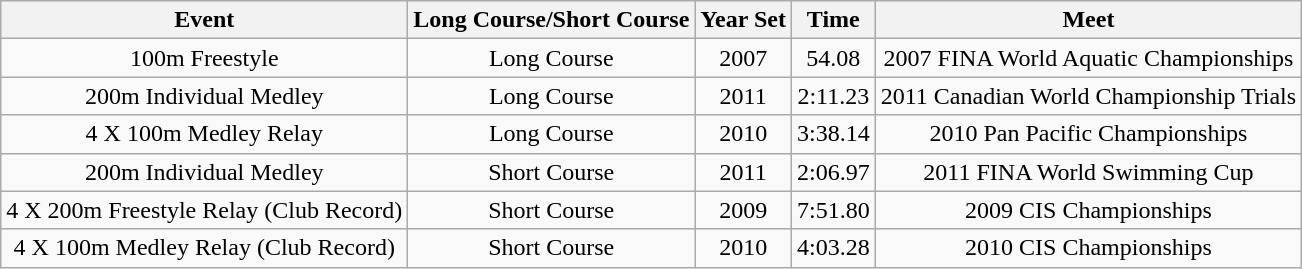<table class="wikitable" style="text-align:center">
<tr>
<th>Event</th>
<th>Long Course/Short Course</th>
<th>Year Set</th>
<th>Time</th>
<th>Meet</th>
</tr>
<tr>
<td>100m Freestyle</td>
<td>Long Course</td>
<td>2007</td>
<td>54.08</td>
<td>2007 FINA World Aquatic Championships</td>
</tr>
<tr>
<td>200m Individual Medley</td>
<td>Long Course</td>
<td>2011</td>
<td>2:11.23</td>
<td>2011 Canadian World Championship Trials</td>
</tr>
<tr>
<td>4 X 100m Medley Relay</td>
<td>Long Course</td>
<td>2010</td>
<td>3:38.14</td>
<td>2010 Pan Pacific Championships</td>
</tr>
<tr>
<td>200m Individual Medley</td>
<td>Short Course</td>
<td>2011</td>
<td>2:06.97</td>
<td>2011 FINA World Swimming Cup</td>
</tr>
<tr>
<td>4 X 200m Freestyle Relay (Club Record)</td>
<td>Short Course</td>
<td>2009</td>
<td>7:51.80</td>
<td>2009 CIS Championships</td>
</tr>
<tr>
<td>4 X 100m Medley Relay (Club Record)</td>
<td>Short Course</td>
<td>2010</td>
<td>4:03.28</td>
<td>2010 CIS Championships</td>
</tr>
</table>
